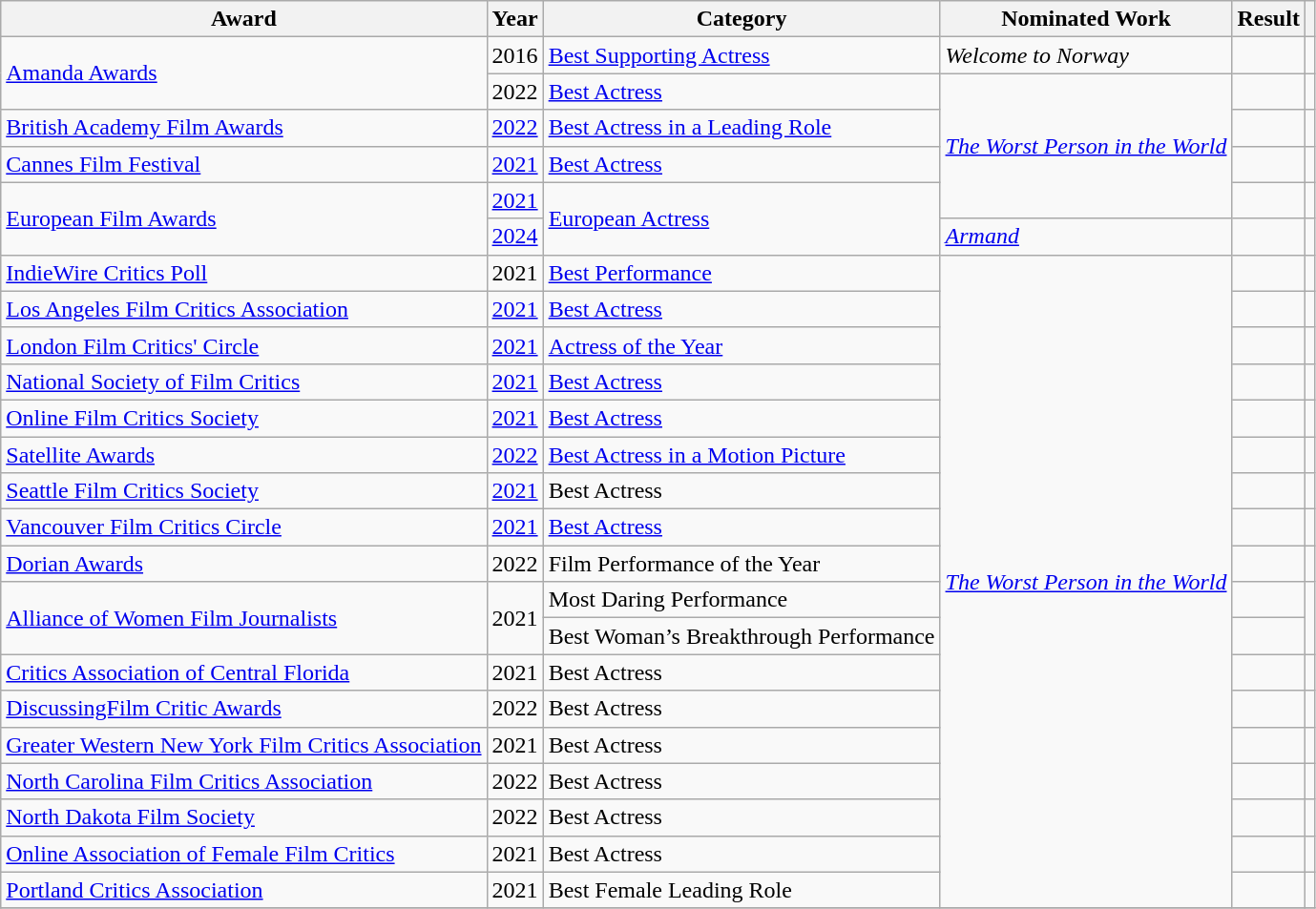<table class="wikitable unsortable">
<tr>
<th>Award</th>
<th>Year</th>
<th>Category</th>
<th>Nominated Work</th>
<th>Result</th>
<th></th>
</tr>
<tr>
<td rowspan="2"><a href='#'>Amanda Awards</a></td>
<td>2016</td>
<td><a href='#'>Best Supporting Actress</a></td>
<td><em>Welcome to Norway</em></td>
<td></td>
<td style="text-align:center;"></td>
</tr>
<tr>
<td>2022</td>
<td><a href='#'>Best Actress</a></td>
<td rowspan="4"><em><a href='#'>The Worst Person in the World</a></em></td>
<td></td>
<td style="text-align:center;"></td>
</tr>
<tr>
<td><a href='#'>British Academy Film Awards</a></td>
<td><a href='#'>2022</a></td>
<td><a href='#'>Best Actress in a Leading Role</a></td>
<td></td>
<td style="text-align:center;"></td>
</tr>
<tr>
<td><a href='#'>Cannes Film Festival</a></td>
<td><a href='#'>2021</a></td>
<td><a href='#'>Best Actress</a></td>
<td></td>
<td style="text-align:center;"></td>
</tr>
<tr>
<td rowspan="2"><a href='#'>European Film Awards</a></td>
<td><a href='#'>2021</a></td>
<td rowspan="2"><a href='#'>European Actress</a></td>
<td></td>
<td style="text-align:center;"></td>
</tr>
<tr>
<td><a href='#'>2024</a></td>
<td><em><a href='#'>Armand</a></em></td>
<td></td>
<td style="text-align:center;"></td>
</tr>
<tr>
<td><a href='#'>IndieWire Critics Poll</a></td>
<td>2021</td>
<td><a href='#'>Best Performance</a></td>
<td rowspan="18"><em><a href='#'>The Worst Person in the World</a></em></td>
<td></td>
<td style="text-align:center;"></td>
</tr>
<tr>
<td><a href='#'>Los Angeles Film Critics Association</a></td>
<td><a href='#'>2021</a></td>
<td><a href='#'>Best Actress</a></td>
<td></td>
<td style="text-align:center;"></td>
</tr>
<tr>
<td><a href='#'>London Film Critics' Circle</a></td>
<td><a href='#'>2021</a></td>
<td><a href='#'>Actress of the Year</a></td>
<td></td>
<td style="text-align:center;"></td>
</tr>
<tr>
<td><a href='#'>National Society of Film Critics</a></td>
<td><a href='#'>2021</a></td>
<td><a href='#'>Best Actress</a></td>
<td></td>
<td style="text-align:center;"></td>
</tr>
<tr>
<td><a href='#'>Online Film Critics Society</a></td>
<td><a href='#'>2021</a></td>
<td><a href='#'>Best Actress</a></td>
<td></td>
<td style="text-align:center;"></td>
</tr>
<tr>
<td><a href='#'>Satellite Awards</a></td>
<td><a href='#'>2022</a></td>
<td><a href='#'>Best Actress in a Motion Picture</a></td>
<td></td>
<td style="text-align:center;"></td>
</tr>
<tr>
<td><a href='#'>Seattle Film Critics Society</a></td>
<td><a href='#'>2021</a></td>
<td>Best Actress</td>
<td></td>
<td style="text-align:center;"></td>
</tr>
<tr>
<td><a href='#'>Vancouver Film Critics Circle</a></td>
<td><a href='#'>2021</a></td>
<td><a href='#'>Best Actress</a></td>
<td></td>
<td style="text-align:center;"></td>
</tr>
<tr>
<td><a href='#'>Dorian Awards</a></td>
<td>2022</td>
<td>Film Performance of the Year</td>
<td></td>
<td style="text-align:center;"></td>
</tr>
<tr>
<td rowspan="2"><a href='#'>Alliance of Women Film Journalists</a></td>
<td rowspan="2">2021</td>
<td>Most Daring Performance</td>
<td></td>
<td rowspan="2" style="text-align:center;"></td>
</tr>
<tr>
<td>Best Woman’s Breakthrough Performance</td>
<td></td>
</tr>
<tr>
<td><a href='#'>Critics Association of Central Florida</a></td>
<td>2021</td>
<td>Best Actress</td>
<td></td>
<td style="text-align:center;"></td>
</tr>
<tr>
<td><a href='#'>DiscussingFilm Critic Awards</a></td>
<td>2022</td>
<td>Best Actress</td>
<td></td>
<td style="text-align:center;"></td>
</tr>
<tr>
<td><a href='#'>Greater Western New York Film Critics Association</a></td>
<td>2021</td>
<td>Best Actress</td>
<td></td>
<td style="text-align:center;"></td>
</tr>
<tr>
<td><a href='#'>North Carolina Film Critics Association</a></td>
<td>2022</td>
<td>Best Actress</td>
<td></td>
<td style="text-align:center;"></td>
</tr>
<tr>
<td><a href='#'>North Dakota Film Society</a></td>
<td>2022</td>
<td>Best Actress</td>
<td></td>
<td style="text-align:center;"></td>
</tr>
<tr>
<td><a href='#'>Online Association of Female Film Critics</a></td>
<td>2021</td>
<td>Best Actress</td>
<td></td>
<td style="text-align:center;"></td>
</tr>
<tr>
<td><a href='#'>Portland Critics Association</a></td>
<td>2021</td>
<td>Best Female Leading Role</td>
<td></td>
<td style="text-align:center;"></td>
</tr>
<tr>
</tr>
</table>
